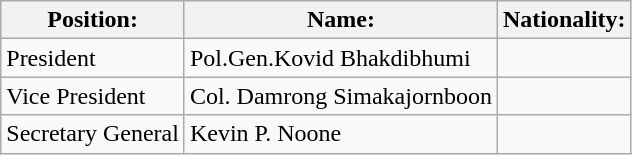<table class="wikitable">
<tr>
<th>Position:</th>
<th>Name:</th>
<th>Nationality:</th>
</tr>
<tr>
<td>President</td>
<td>Pol.Gen.Kovid Bhakdibhumi</td>
<td></td>
</tr>
<tr>
<td>Vice President</td>
<td>Col. Damrong Simakajornboon</td>
<td></td>
</tr>
<tr>
<td>Secretary General</td>
<td>Kevin P. Noone</td>
<td></td>
</tr>
</table>
